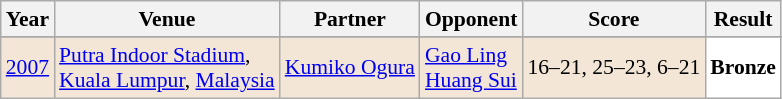<table class="sortable wikitable" style="font-size: 90%;">
<tr>
<th>Year</th>
<th>Venue</th>
<th>Partner</th>
<th>Opponent</th>
<th>Score</th>
<th>Result</th>
</tr>
<tr>
</tr>
<tr style="background:#F3E6D7">
<td align="center"><a href='#'>2007</a></td>
<td align="left"><a href='#'>Putra Indoor Stadium</a>,<br><a href='#'>Kuala Lumpur</a>, <a href='#'>Malaysia</a></td>
<td align="left"> <a href='#'>Kumiko Ogura</a></td>
<td align="left"> <a href='#'>Gao Ling</a><br> <a href='#'>Huang Sui</a></td>
<td align="left">16–21, 25–23, 6–21</td>
<td style="text-align:left; background:white"> <strong>Bronze</strong></td>
</tr>
</table>
